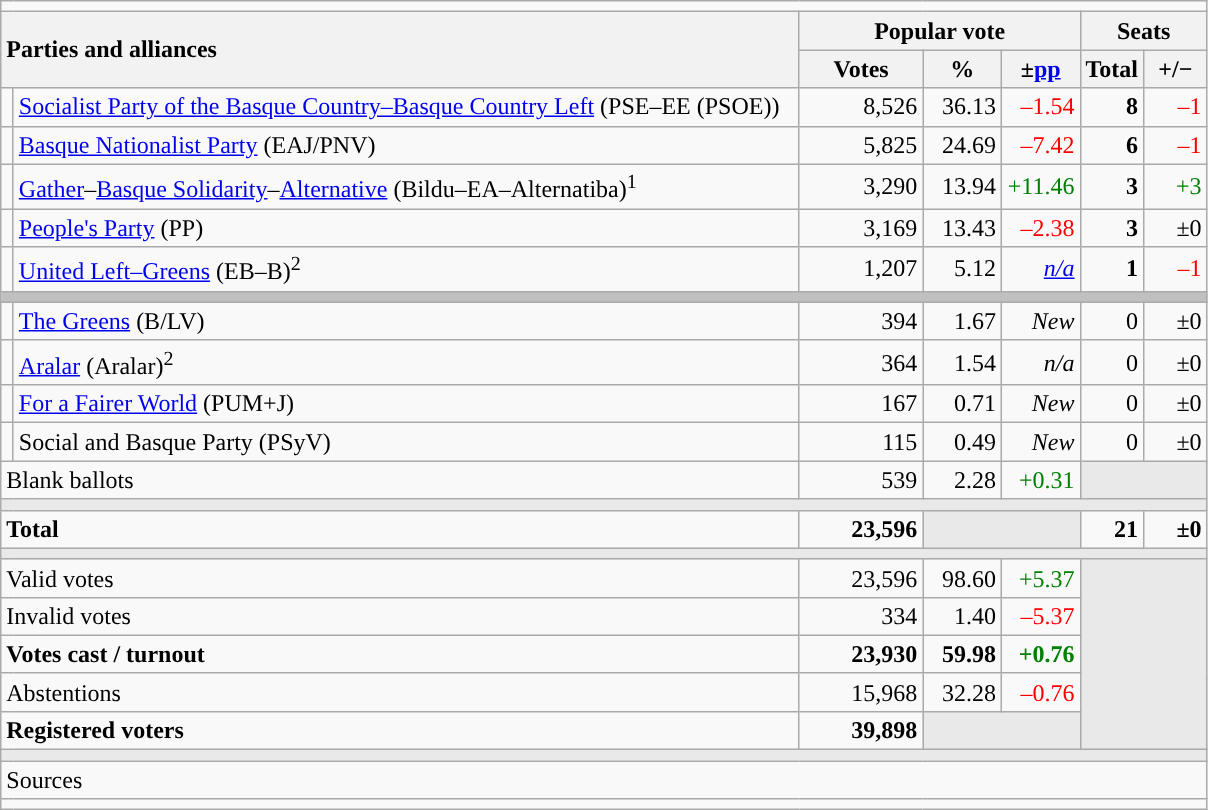<table class="wikitable" style="text-align:right;">
<tr>
<td colspan="7"></td>
</tr>
<tr>
<th style="text-align:left;" rowspan="2" colspan="2" width="525">Parties and alliances</th>
<th colspan="3">Popular vote</th>
<th colspan="2">Seats</th>
</tr>
<tr>
<th width="75">Votes</th>
<th width="45">%</th>
<th width="45">±<a href='#'>pp</a></th>
<th width="35">Total</th>
<th width="35">+/−</th>
</tr>
<tr>
<td width="1" style="color:inherit;background:"></td>
<td align="left"><a href='#'>Socialist Party of the Basque Country–Basque Country Left</a> (PSE–EE (PSOE))</td>
<td>8,526</td>
<td>36.13</td>
<td style="color:red;">–1.54</td>
<td><strong>8</strong></td>
<td style="color:red;">–1</td>
</tr>
<tr>
<td style="color:inherit;background:"></td>
<td align="left"><a href='#'>Basque Nationalist Party</a> (EAJ/PNV)</td>
<td>5,825</td>
<td>24.69</td>
<td style="color:red;">–7.42</td>
<td><strong>6</strong></td>
<td style="color:red;">–1</td>
</tr>
<tr>
<td style="color:inherit;background:"></td>
<td align="left"><a href='#'>Gather</a>–<a href='#'>Basque Solidarity</a>–<a href='#'>Alternative</a> (Bildu–EA–Alternatiba)<sup>1</sup></td>
<td>3,290</td>
<td>13.94</td>
<td style="color:green;">+11.46</td>
<td><strong>3</strong></td>
<td style="color:green;">+3</td>
</tr>
<tr>
<td style="color:inherit;background:"></td>
<td align="left"><a href='#'>People's Party</a> (PP)</td>
<td>3,169</td>
<td>13.43</td>
<td style="color:red;">–2.38</td>
<td><strong>3</strong></td>
<td>±0</td>
</tr>
<tr>
<td style="color:inherit;background:"></td>
<td align="left"><a href='#'>United Left–Greens</a> (EB–B)<sup>2</sup></td>
<td>1,207</td>
<td>5.12</td>
<td><em><a href='#'>n/a</a></em></td>
<td><strong>1</strong></td>
<td style="color:red;">–1</td>
</tr>
<tr>
<td colspan="7" bgcolor="#C0C0C0"></td>
</tr>
<tr>
<td style="color:inherit;background:"></td>
<td align="left"><a href='#'>The Greens</a> (B/LV)</td>
<td>394</td>
<td>1.67</td>
<td><em>New</em></td>
<td>0</td>
<td>±0</td>
</tr>
<tr>
<td style="color:inherit;background:"></td>
<td align="left"><a href='#'>Aralar</a> (Aralar)<sup>2</sup></td>
<td>364</td>
<td>1.54</td>
<td><em>n/a</em></td>
<td>0</td>
<td>±0</td>
</tr>
<tr>
<td style="color:inherit;background:"></td>
<td align="left"><a href='#'>For a Fairer World</a> (PUM+J)</td>
<td>167</td>
<td>0.71</td>
<td><em>New</em></td>
<td>0</td>
<td>±0</td>
</tr>
<tr>
<td style="color:inherit;background:"></td>
<td align="left">Social and Basque Party (PSyV)</td>
<td>115</td>
<td>0.49</td>
<td><em>New</em></td>
<td>0</td>
<td>±0</td>
</tr>
<tr>
<td align="left" colspan="2">Blank ballots</td>
<td>539</td>
<td>2.28</td>
<td style="color:green;">+0.31</td>
<td bgcolor="#E9E9E9" colspan="2"></td>
</tr>
<tr>
<td colspan="7" bgcolor="#E9E9E9"></td>
</tr>
<tr style="font-weight:bold;">
<td align="left" colspan="2">Total</td>
<td>23,596</td>
<td bgcolor="#E9E9E9" colspan="2"></td>
<td>21</td>
<td>±0</td>
</tr>
<tr>
<td colspan="7" bgcolor="#E9E9E9"></td>
</tr>
<tr>
<td align="left" colspan="2">Valid votes</td>
<td>23,596</td>
<td>98.60</td>
<td style="color:green;">+5.37</td>
<td bgcolor="#E9E9E9" colspan="2" rowspan="5"></td>
</tr>
<tr>
<td align="left" colspan="2">Invalid votes</td>
<td>334</td>
<td>1.40</td>
<td style="color:red;">–5.37</td>
</tr>
<tr style="font-weight:bold;">
<td align="left" colspan="2">Votes cast / turnout</td>
<td>23,930</td>
<td>59.98</td>
<td style="color:green;">+0.76</td>
</tr>
<tr>
<td align="left" colspan="2">Abstentions</td>
<td>15,968</td>
<td>32.28</td>
<td style="color:red;">–0.76</td>
</tr>
<tr style="font-weight:bold;">
<td align="left" colspan="2">Registered voters</td>
<td>39,898</td>
<td bgcolor="#E9E9E9" colspan="2"></td>
</tr>
<tr>
<td colspan="7" bgcolor="#E9E9E9"></td>
</tr>
<tr>
<td align="left" colspan="7">Sources</td>
</tr>
<tr>
<td colspan="7" style="text-align:left; max-width:790px;"></td>
</tr>
</table>
